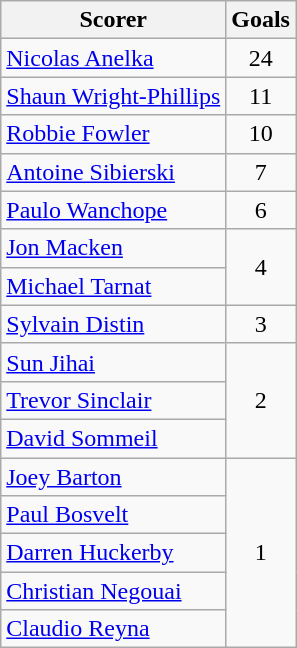<table class="wikitable">
<tr>
<th>Scorer</th>
<th>Goals</th>
</tr>
<tr>
<td> <a href='#'>Nicolas Anelka</a></td>
<td align=center>24</td>
</tr>
<tr>
<td> <a href='#'>Shaun Wright-Phillips</a></td>
<td align=center>11</td>
</tr>
<tr>
<td> <a href='#'>Robbie Fowler</a></td>
<td align=center>10</td>
</tr>
<tr>
<td> <a href='#'>Antoine Sibierski</a></td>
<td align=center>7</td>
</tr>
<tr>
<td> <a href='#'>Paulo Wanchope</a></td>
<td align=center>6</td>
</tr>
<tr>
<td> <a href='#'>Jon Macken</a></td>
<td rowspan="2" align=center>4</td>
</tr>
<tr>
<td> <a href='#'>Michael Tarnat</a></td>
</tr>
<tr>
<td> <a href='#'>Sylvain Distin</a></td>
<td align=center>3</td>
</tr>
<tr>
<td> <a href='#'>Sun Jihai</a></td>
<td rowspan="3" align=center>2</td>
</tr>
<tr>
<td> <a href='#'>Trevor Sinclair</a></td>
</tr>
<tr>
<td> <a href='#'>David Sommeil</a></td>
</tr>
<tr>
<td> <a href='#'>Joey Barton</a></td>
<td rowspan="5" align=center>1</td>
</tr>
<tr>
<td> <a href='#'>Paul Bosvelt</a></td>
</tr>
<tr>
<td> <a href='#'>Darren Huckerby</a></td>
</tr>
<tr>
<td> <a href='#'>Christian Negouai</a></td>
</tr>
<tr>
<td>  <a href='#'>Claudio Reyna</a></td>
</tr>
</table>
